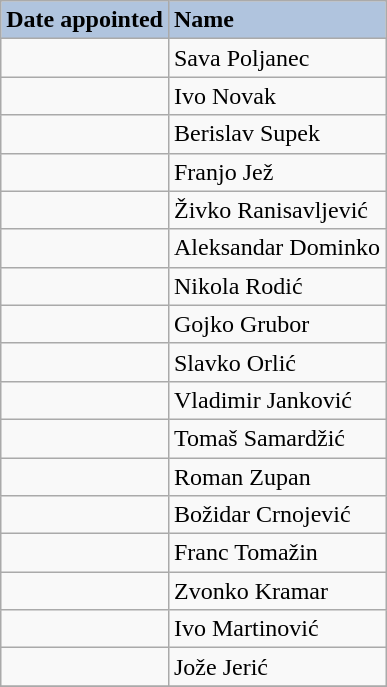<table class="wikitable">
<tr>
<th style="text-align: left; background: #B0C4DE;">Date appointed</th>
<th style="text-align: left; background: #B0C4DE;">Name</th>
</tr>
<tr>
<td></td>
<td>Sava Poljanec</td>
</tr>
<tr>
<td></td>
<td>Ivo Novak</td>
</tr>
<tr>
<td></td>
<td>Berislav Supek</td>
</tr>
<tr>
<td></td>
<td>Franjo Jež</td>
</tr>
<tr>
<td></td>
<td>Živko Ranisavljević</td>
</tr>
<tr>
<td></td>
<td>Aleksandar Dominko</td>
</tr>
<tr>
<td></td>
<td>Nikola Rodić</td>
</tr>
<tr>
<td></td>
<td>Gojko Grubor</td>
</tr>
<tr>
<td></td>
<td>Slavko Orlić</td>
</tr>
<tr>
<td></td>
<td>Vladimir Janković</td>
</tr>
<tr>
<td></td>
<td>Tomaš Samardžić</td>
</tr>
<tr>
<td></td>
<td>Roman Zupan</td>
</tr>
<tr>
<td></td>
<td>Božidar Crnojević</td>
</tr>
<tr>
<td></td>
<td>Franc Tomažin</td>
</tr>
<tr>
<td></td>
<td>Zvonko Kramar</td>
</tr>
<tr>
<td></td>
<td>Ivo Martinović</td>
</tr>
<tr>
<td></td>
<td>Jože Jerić</td>
</tr>
<tr>
</tr>
</table>
